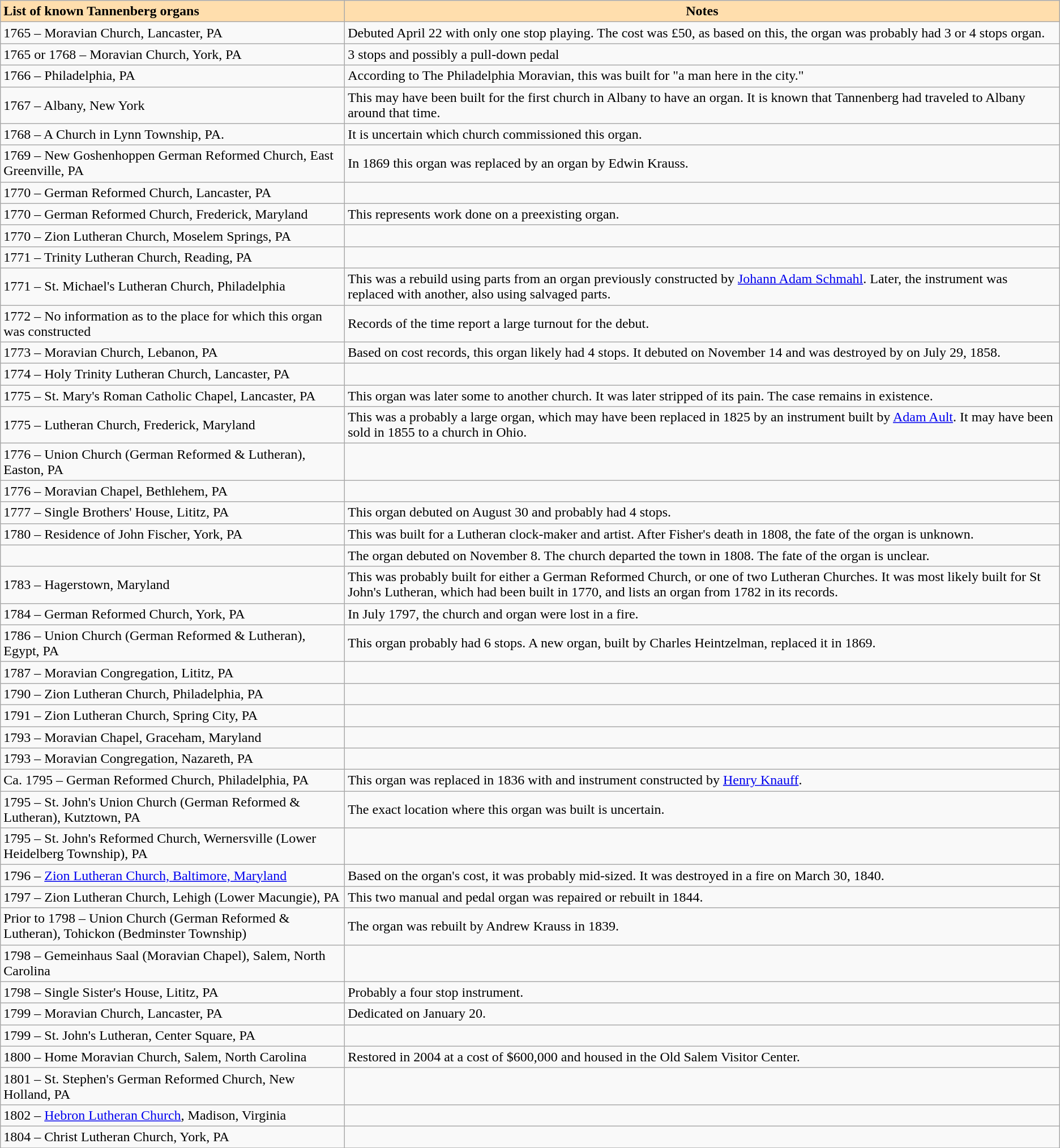<table class="wikitable collapsible collapsed">
<tr>
<td style="background:#ffdead;"><strong>List of known Tannenberg organs</strong></td>
<th style="background:#ffdead;" colspan="2"><strong>Notes</strong></th>
</tr>
<tr>
<td>1765 – Moravian Church, Lancaster, PA</td>
<td>Debuted April 22 with only one stop playing.  The cost was £50, as based on this, the organ was probably had 3 or 4 stops organ.</td>
</tr>
<tr>
<td>1765 or 1768 – Moravian Church, York, PA</td>
<td>3 stops and possibly a pull-down pedal</td>
</tr>
<tr>
<td>1766 – Philadelphia, PA</td>
<td>According to The Philadelphia Moravian, this was built for "a man here in the city."</td>
</tr>
<tr>
<td>1767 – Albany, New York</td>
<td>This may have been built for the first church in Albany to have an organ.  It is known that Tannenberg had traveled to Albany around that time.</td>
</tr>
<tr>
<td>1768 – A Church in Lynn Township, PA.</td>
<td>It is uncertain which church commissioned this organ.</td>
</tr>
<tr>
<td>1769 – New Goshenhoppen German Reformed Church, East Greenville, PA</td>
<td>In 1869 this organ was replaced by an organ by Edwin Krauss.</td>
</tr>
<tr>
<td>1770 – German Reformed Church, Lancaster, PA</td>
<td></td>
</tr>
<tr>
<td>1770 – German Reformed Church, Frederick, Maryland</td>
<td>This represents work done on a preexisting organ.</td>
</tr>
<tr>
<td>1770 – Zion Lutheran Church, Moselem Springs, PA</td>
<td></td>
</tr>
<tr>
<td>1771 – Trinity Lutheran Church, Reading, PA</td>
<td></td>
</tr>
<tr>
<td>1771 – St. Michael's Lutheran Church, Philadelphia</td>
<td>This was a rebuild using parts from an organ previously constructed by <a href='#'>Johann Adam Schmahl</a>.  Later, the instrument was replaced with another, also using salvaged parts.</td>
</tr>
<tr>
<td>1772 – No information as to the place for which this organ was constructed</td>
<td>Records of the time report a large turnout for the debut.</td>
</tr>
<tr>
<td>1773 – Moravian Church, Lebanon, PA</td>
<td>Based on cost records, this organ likely had 4 stops.  It debuted on November 14 and was destroyed by on July 29, 1858.</td>
</tr>
<tr>
<td>1774 – Holy Trinity Lutheran Church, Lancaster, PA</td>
<td></td>
</tr>
<tr>
<td>1775 – St. Mary's Roman Catholic Chapel, Lancaster, PA</td>
<td>This organ was later some to another church.  It was later stripped of its pain.  The case remains in existence.</td>
</tr>
<tr>
<td>1775 – Lutheran Church, Frederick, Maryland</td>
<td>This was a probably a large organ, which may have been replaced in 1825 by an instrument built by <a href='#'>Adam Ault</a>.  It may have been sold in 1855 to a church in Ohio.</td>
</tr>
<tr>
<td>1776 – Union Church (German Reformed & Lutheran), Easton, PA</td>
<td></td>
</tr>
<tr>
<td>1776 – Moravian Chapel, Bethlehem, PA</td>
<td></td>
</tr>
<tr>
<td>1777 – Single Brothers' House, Lititz, PA</td>
<td>This organ debuted on August 30 and probably had 4 stops.</td>
</tr>
<tr>
<td>1780 – Residence of John Fischer, York, PA</td>
<td>This was built for a Lutheran clock-maker and artist.  After Fisher's death in 1808, the fate of the organ is unknown.</td>
</tr>
<tr>
<td 1782 – Moravian Chapel, Hope, New Jersey></td>
<td>The organ debuted on November 8.  The church departed the town in 1808. The fate of the organ is unclear.</td>
</tr>
<tr>
<td>1783 – Hagerstown, Maryland</td>
<td>This was probably built for either a German Reformed Church, or one of two Lutheran Churches.  It was most likely built for St John's Lutheran, which had been built in 1770, and lists an organ from 1782 in its records.</td>
</tr>
<tr>
<td>1784 – German Reformed Church, York, PA</td>
<td>In July 1797, the church and organ were lost in a fire.</td>
</tr>
<tr>
<td>1786 – Union Church (German Reformed & Lutheran), Egypt, PA</td>
<td>This organ probably had 6 stops.  A new organ, built by Charles Heintzelman, replaced it in 1869.</td>
</tr>
<tr>
<td>1787 – Moravian Congregation, Lititz, PA</td>
<td></td>
</tr>
<tr>
<td>1790 – Zion Lutheran Church, Philadelphia, PA</td>
<td></td>
</tr>
<tr>
<td>1791 – Zion Lutheran Church, Spring City, PA</td>
<td></td>
</tr>
<tr>
<td>1793 – Moravian Chapel, Graceham, Maryland</td>
<td></td>
</tr>
<tr>
<td>1793 – Moravian Congregation, Nazareth, PA</td>
<td></td>
</tr>
<tr>
<td>Ca. 1795 – German Reformed Church, Philadelphia, PA</td>
<td>This organ was replaced in 1836 with and instrument constructed by <a href='#'>Henry Knauff</a>.</td>
</tr>
<tr>
<td>1795 – St. John's Union Church (German Reformed & Lutheran), Kutztown, PA</td>
<td>The exact location where this organ was built is uncertain.</td>
</tr>
<tr>
<td>1795 – St. John's Reformed Church, Wernersville (Lower Heidelberg Township), PA</td>
<td></td>
</tr>
<tr>
<td>1796 – <a href='#'>Zion Lutheran Church, Baltimore, Maryland</a></td>
<td>Based on the organ's cost, it was probably mid-sized.  It was destroyed in a fire on March 30, 1840.</td>
</tr>
<tr>
<td>1797 – Zion Lutheran Church, Lehigh (Lower Macungie), PA</td>
<td>This two manual and pedal organ was repaired or rebuilt in 1844.</td>
</tr>
<tr>
<td>Prior to 1798 – Union Church (German Reformed & Lutheran), Tohickon (Bedminster Township)</td>
<td>The organ was rebuilt by Andrew Krauss in 1839.</td>
</tr>
<tr>
<td>1798 – Gemeinhaus Saal (Moravian Chapel), Salem, North Carolina</td>
<td></td>
</tr>
<tr>
<td>1798 – Single Sister's House, Lititz, PA</td>
<td>Probably a four stop instrument.</td>
</tr>
<tr>
<td>1799 – Moravian Church, Lancaster, PA</td>
<td>Dedicated on January 20.</td>
</tr>
<tr>
<td>1799 – St. John's Lutheran, Center Square, PA</td>
<td></td>
</tr>
<tr>
<td>1800 – Home Moravian Church, Salem, North Carolina</td>
<td>Restored in 2004 at a cost of $600,000 and housed in the Old Salem Visitor Center.</td>
</tr>
<tr>
<td>1801 – St. Stephen's German Reformed Church, New Holland, PA</td>
<td></td>
</tr>
<tr>
<td>1802 – <a href='#'>Hebron Lutheran Church</a>, Madison, Virginia</td>
<td></td>
</tr>
<tr>
<td>1804 – Christ Lutheran Church, York, PA</td>
<td></td>
</tr>
<tr>
</tr>
</table>
